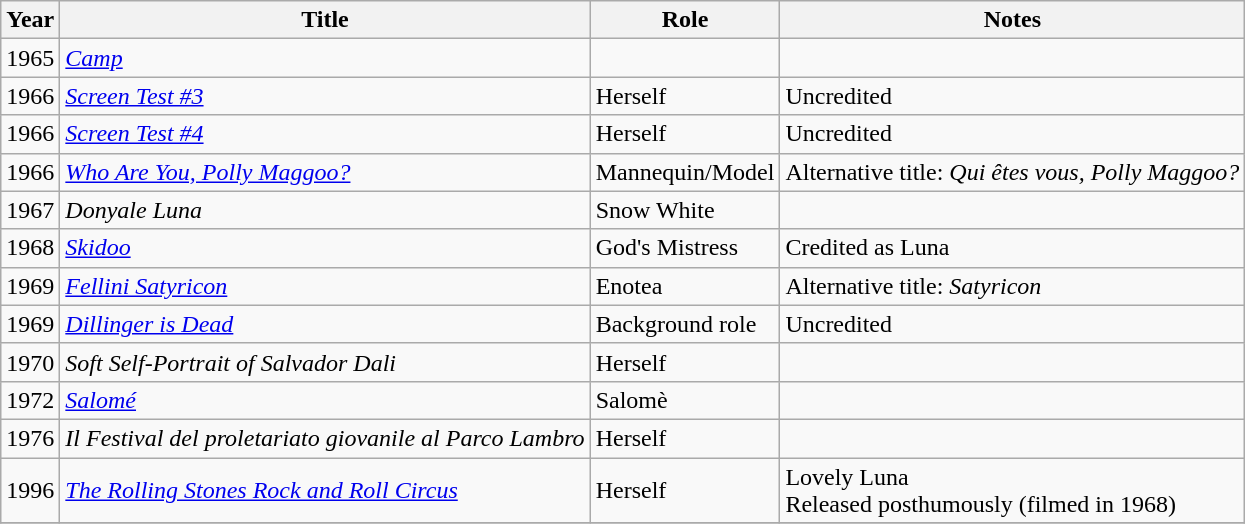<table class="wikitable sortable">
<tr>
<th>Year</th>
<th>Title</th>
<th>Role</th>
<th class="unsortable">Notes</th>
</tr>
<tr>
<td>1965</td>
<td><em><a href='#'>Camp</a></em></td>
<td></td>
<td></td>
</tr>
<tr>
<td>1966</td>
<td><em><a href='#'>Screen Test #3</a></em></td>
<td>Herself</td>
<td>Uncredited</td>
</tr>
<tr>
<td>1966</td>
<td><em><a href='#'>Screen Test #4</a></em></td>
<td>Herself</td>
<td>Uncredited</td>
</tr>
<tr>
<td>1966</td>
<td><em><a href='#'>Who Are You, Polly Maggoo?</a></em></td>
<td>Mannequin/Model</td>
<td>Alternative title: <em>Qui êtes vous, Polly Maggoo?</em></td>
</tr>
<tr>
<td>1967</td>
<td><em>Donyale Luna</em></td>
<td>Snow White</td>
<td></td>
</tr>
<tr>
<td>1968</td>
<td><em><a href='#'>Skidoo</a></em></td>
<td>God's Mistress</td>
<td>Credited as Luna</td>
</tr>
<tr>
<td>1969</td>
<td><em><a href='#'>Fellini Satyricon</a></em></td>
<td>Enotea</td>
<td>Alternative title: <em>Satyricon</em></td>
</tr>
<tr>
<td>1969</td>
<td><em><a href='#'>Dillinger is Dead</a></em></td>
<td>Background role</td>
<td>Uncredited</td>
</tr>
<tr>
<td>1970</td>
<td><em>Soft Self-Portrait of Salvador Dali</em></td>
<td>Herself</td>
<td></td>
</tr>
<tr>
<td>1972</td>
<td><em><a href='#'>Salomé</a></em></td>
<td>Salomè</td>
<td></td>
</tr>
<tr>
<td>1976</td>
<td><em>Il Festival del proletariato giovanile al Parco Lambro</em></td>
<td>Herself</td>
<td></td>
</tr>
<tr>
<td>1996</td>
<td><em><a href='#'>The Rolling Stones Rock and Roll Circus</a></em></td>
<td>Herself</td>
<td>Lovely Luna<br>Released posthumously (filmed in 1968)</td>
</tr>
<tr>
</tr>
</table>
